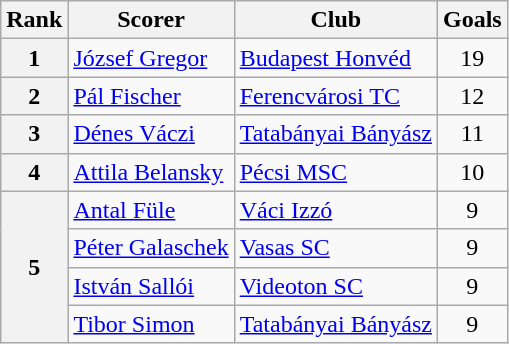<table class="wikitable" style="text-align:center">
<tr>
<th>Rank</th>
<th>Scorer</th>
<th>Club</th>
<th>Goals</th>
</tr>
<tr>
<th rowspan="1">1</th>
<td align=left> <a href='#'>József Gregor</a></td>
<td align=left><a href='#'>Budapest Honvéd</a></td>
<td>19</td>
</tr>
<tr>
<th rowspan="1">2</th>
<td align=left> <a href='#'>Pál Fischer</a></td>
<td align=left><a href='#'>Ferencvárosi TC</a></td>
<td>12</td>
</tr>
<tr>
<th rowspan="1">3</th>
<td align=left> <a href='#'>Dénes Váczi</a></td>
<td align=left><a href='#'>Tatabányai Bányász</a></td>
<td>11</td>
</tr>
<tr>
<th rowspan="1">4</th>
<td align=left> <a href='#'>Attila Belansky</a></td>
<td align=left><a href='#'>Pécsi MSC</a></td>
<td>10</td>
</tr>
<tr>
<th rowspan="4">5</th>
<td align=left> <a href='#'>Antal Füle</a></td>
<td align=left><a href='#'>Váci Izzó</a></td>
<td>9</td>
</tr>
<tr>
<td align=left> <a href='#'>Péter Galaschek</a></td>
<td align=left><a href='#'>Vasas SC</a></td>
<td>9</td>
</tr>
<tr>
<td align=left> <a href='#'>István Sallói</a></td>
<td align=left><a href='#'>Videoton SC</a></td>
<td>9</td>
</tr>
<tr>
<td align=left> <a href='#'>Tibor Simon</a></td>
<td align=left><a href='#'>Tatabányai Bányász</a></td>
<td>9</td>
</tr>
</table>
